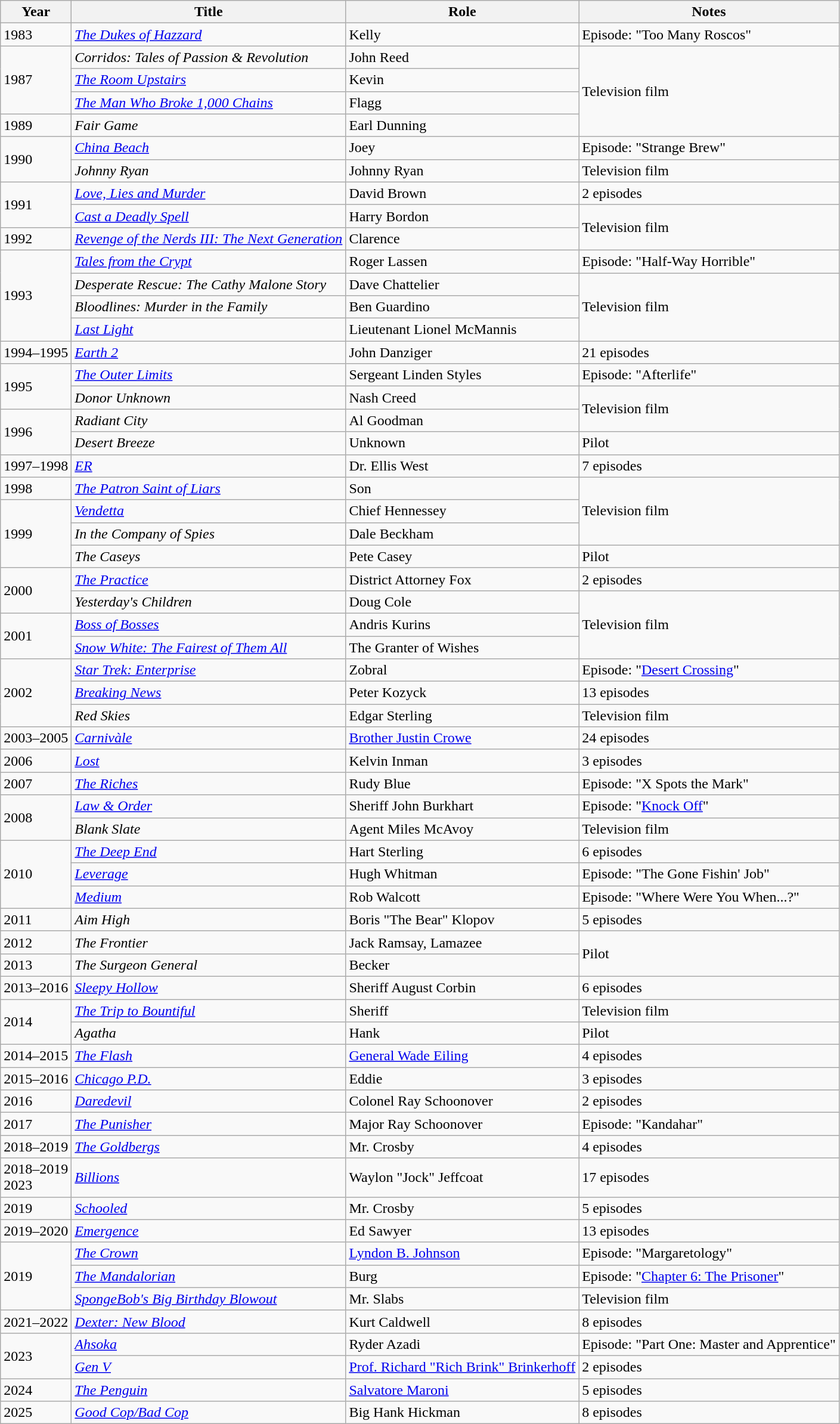<table class="wikitable sortable">
<tr>
<th scope="col">Year</th>
<th scope="col">Title</th>
<th scope="col">Role</th>
<th scope="col" class="unsortable">Notes</th>
</tr>
<tr>
<td>1983</td>
<td data-sort-value="Dukes of Hazzard, The"><em><a href='#'>The Dukes of Hazzard</a></em></td>
<td>Kelly</td>
<td>Episode: "Too Many Roscos"</td>
</tr>
<tr>
<td rowspan="3">1987</td>
<td><em>Corridos: Tales of Passion & Revolution</em></td>
<td>John Reed</td>
<td rowspan="4">Television film</td>
</tr>
<tr>
<td data-sort-value="Room Upstairs, The"><em><a href='#'>The Room Upstairs</a></em></td>
<td>Kevin</td>
</tr>
<tr>
<td data-sort-value="Man Who Broke 1,000 Chains, The"><em><a href='#'>The Man Who Broke 1,000 Chains</a></em></td>
<td>Flagg</td>
</tr>
<tr>
<td>1989</td>
<td><em>Fair Game</em></td>
<td>Earl Dunning</td>
</tr>
<tr>
<td rowspan="2">1990</td>
<td><em><a href='#'>China Beach</a></em></td>
<td>Joey</td>
<td>Episode: "Strange Brew"</td>
</tr>
<tr>
<td><em>Johnny Ryan</em></td>
<td>Johnny Ryan</td>
<td>Television film</td>
</tr>
<tr>
<td rowspan="2">1991</td>
<td><em><a href='#'>Love, Lies and Murder</a></em></td>
<td>David Brown</td>
<td>2 episodes</td>
</tr>
<tr>
<td><em><a href='#'>Cast a Deadly Spell</a></em></td>
<td>Harry Bordon</td>
<td rowspan="2">Television film</td>
</tr>
<tr>
<td>1992</td>
<td><em><a href='#'>Revenge of the Nerds III: The Next Generation</a></em></td>
<td>Clarence</td>
</tr>
<tr>
<td rowspan="4">1993</td>
<td><em><a href='#'>Tales from the Crypt</a></em></td>
<td>Roger Lassen</td>
<td>Episode: "Half-Way Horrible"</td>
</tr>
<tr>
<td><em>Desperate Rescue: The Cathy Malone Story</em></td>
<td>Dave Chattelier</td>
<td rowspan="3">Television film</td>
</tr>
<tr>
<td><em>Bloodlines: Murder in the Family</em></td>
<td>Ben Guardino</td>
</tr>
<tr>
<td><em><a href='#'>Last Light</a></em></td>
<td>Lieutenant Lionel McMannis</td>
</tr>
<tr>
<td>1994–1995</td>
<td><em><a href='#'>Earth 2</a></em></td>
<td>John Danziger</td>
<td>21 episodes</td>
</tr>
<tr>
<td rowspan="2">1995</td>
<td data-sort-value="Outer Limits, The"><em><a href='#'>The Outer Limits</a></em></td>
<td>Sergeant Linden Styles</td>
<td>Episode: "Afterlife"</td>
</tr>
<tr>
<td><em>Donor Unknown</em></td>
<td>Nash Creed</td>
<td rowspan="2">Television film</td>
</tr>
<tr>
<td rowspan="2">1996</td>
<td><em>Radiant City</em></td>
<td>Al Goodman</td>
</tr>
<tr>
<td><em>Desert Breeze</em></td>
<td>Unknown</td>
<td>Pilot</td>
</tr>
<tr>
<td>1997–1998</td>
<td><em><a href='#'>ER</a></em></td>
<td>Dr. Ellis West</td>
<td>7 episodes</td>
</tr>
<tr>
<td>1998</td>
<td data-sort-value="Patron Saint of Liars, The"><em><a href='#'>The Patron Saint of Liars</a></em></td>
<td>Son</td>
<td rowspan="3">Television film</td>
</tr>
<tr>
<td rowspan="3">1999</td>
<td><em><a href='#'>Vendetta</a></em></td>
<td>Chief Hennessey</td>
</tr>
<tr>
<td><em>In the Company of Spies</em></td>
<td>Dale Beckham</td>
</tr>
<tr>
<td data-sort-value="Caseys, The"><em>The Caseys</em></td>
<td>Pete Casey</td>
<td>Pilot</td>
</tr>
<tr>
<td rowspan="2">2000</td>
<td data-sort-value="Practice, The"><em><a href='#'>The Practice</a></em></td>
<td>District Attorney Fox</td>
<td>2 episodes</td>
</tr>
<tr>
<td><em>Yesterday's Children</em></td>
<td>Doug Cole</td>
<td rowspan="3">Television film</td>
</tr>
<tr>
<td rowspan="2">2001</td>
<td><em><a href='#'>Boss of Bosses</a></em></td>
<td>Andris Kurins</td>
</tr>
<tr>
<td><em><a href='#'>Snow White: The Fairest of Them All</a></em></td>
<td>The Granter of Wishes</td>
</tr>
<tr>
<td rowspan="3">2002</td>
<td><em><a href='#'>Star Trek: Enterprise</a></em></td>
<td>Zobral</td>
<td>Episode: "<a href='#'>Desert Crossing</a>"</td>
</tr>
<tr>
<td><em><a href='#'>Breaking News</a></em></td>
<td>Peter Kozyck</td>
<td>13 episodes</td>
</tr>
<tr>
<td><em>Red Skies</em></td>
<td>Edgar Sterling</td>
<td>Television film</td>
</tr>
<tr>
<td>2003–2005</td>
<td><em><a href='#'>Carnivàle</a></em></td>
<td><a href='#'>Brother Justin Crowe</a></td>
<td>24 episodes</td>
</tr>
<tr>
<td>2006</td>
<td><em><a href='#'>Lost</a></em></td>
<td>Kelvin Inman</td>
<td>3 episodes</td>
</tr>
<tr>
<td>2007</td>
<td data-sort-value="Riches, The"><em><a href='#'>The Riches</a></em></td>
<td>Rudy Blue</td>
<td>Episode: "X Spots the Mark"</td>
</tr>
<tr>
<td rowspan="2">2008</td>
<td><em><a href='#'>Law & Order</a></em></td>
<td>Sheriff John Burkhart</td>
<td>Episode: "<a href='#'>Knock Off</a>"</td>
</tr>
<tr>
<td><em>Blank Slate</em></td>
<td>Agent Miles McAvoy</td>
<td>Television film</td>
</tr>
<tr>
<td rowspan="3">2010</td>
<td data-sort-value="Deep End, The"><em><a href='#'>The Deep End</a></em></td>
<td>Hart Sterling</td>
<td>6 episodes</td>
</tr>
<tr>
<td><em><a href='#'>Leverage</a></em></td>
<td>Hugh Whitman</td>
<td>Episode: "The Gone Fishin' Job"</td>
</tr>
<tr>
<td><em><a href='#'>Medium</a></em></td>
<td>Rob Walcott</td>
<td>Episode: "Where Were You When...?"</td>
</tr>
<tr>
<td>2011</td>
<td><em>Aim High</em></td>
<td>Boris "The Bear" Klopov</td>
<td>5 episodes</td>
</tr>
<tr>
<td>2012</td>
<td data-sort-value="Frontier, The"><em>The Frontier</em></td>
<td>Jack Ramsay, Lamazee</td>
<td rowspan="2">Pilot</td>
</tr>
<tr>
<td>2013</td>
<td data-sort-value="Surgeon General, The"><em>The Surgeon General</em></td>
<td>Becker</td>
</tr>
<tr>
<td>2013–2016</td>
<td><em><a href='#'>Sleepy Hollow</a></em></td>
<td>Sheriff August Corbin</td>
<td>6 episodes</td>
</tr>
<tr>
<td rowspan="2">2014</td>
<td data-sort-value="Trip to Bountiful, The"><em><a href='#'>The Trip to Bountiful</a></em></td>
<td>Sheriff</td>
<td>Television film</td>
</tr>
<tr>
<td><em>Agatha</em></td>
<td>Hank</td>
<td>Pilot</td>
</tr>
<tr>
<td>2014–2015</td>
<td data-sort-value="Flash, The"><em><a href='#'>The Flash</a></em></td>
<td><a href='#'>General Wade Eiling</a></td>
<td>4 episodes</td>
</tr>
<tr>
<td>2015–2016</td>
<td><em><a href='#'>Chicago P.D.</a></em></td>
<td>Eddie</td>
<td>3 episodes</td>
</tr>
<tr>
<td>2016</td>
<td><em><a href='#'>Daredevil</a></em></td>
<td>Colonel Ray Schoonover</td>
<td>2 episodes</td>
</tr>
<tr>
<td>2017</td>
<td data-sort-value="Punisher, The"><em><a href='#'>The Punisher</a></em></td>
<td>Major Ray Schoonover</td>
<td>Episode: "Kandahar"</td>
</tr>
<tr>
<td>2018–2019</td>
<td data-sort-value="Goldbergs, The"><em><a href='#'>The Goldbergs</a></em></td>
<td>Mr. Crosby</td>
<td>4 episodes</td>
</tr>
<tr>
<td>2018–2019<br>2023</td>
<td><em><a href='#'>Billions</a></em></td>
<td>Waylon "Jock" Jeffcoat</td>
<td>17 episodes</td>
</tr>
<tr>
<td>2019</td>
<td><em><a href='#'>Schooled</a></em></td>
<td>Mr. Crosby</td>
<td>5 episodes</td>
</tr>
<tr>
<td>2019–2020</td>
<td><em><a href='#'>Emergence</a></em></td>
<td>Ed Sawyer</td>
<td>13 episodes</td>
</tr>
<tr>
<td rowspan="3">2019</td>
<td data-sort-value="Crown, The"><em><a href='#'>The Crown</a></em></td>
<td><a href='#'>Lyndon B. Johnson</a></td>
<td>Episode: "Margaretology"</td>
</tr>
<tr>
<td data-sort-value="Mandalorian, The"><em><a href='#'>The Mandalorian</a></em></td>
<td>Burg</td>
<td>Episode: "<a href='#'>Chapter 6: The Prisoner</a>"</td>
</tr>
<tr>
<td><em><a href='#'>SpongeBob's Big Birthday Blowout</a></em></td>
<td>Mr. Slabs</td>
<td>Television film</td>
</tr>
<tr>
<td>2021–2022</td>
<td><em><a href='#'>Dexter: New Blood</a></em></td>
<td>Kurt Caldwell</td>
<td>8 episodes</td>
</tr>
<tr>
<td rowspan="2">2023</td>
<td><em><a href='#'>Ahsoka</a></em></td>
<td>Ryder Azadi</td>
<td>Episode: "Part One: Master and Apprentice"</td>
</tr>
<tr>
<td><em><a href='#'>Gen V</a></em></td>
<td><a href='#'>Prof. Richard "Rich Brink" Brinkerhoff</a></td>
<td>2 episodes</td>
</tr>
<tr>
<td>2024</td>
<td data-sort-value="Penguin, The"><em><a href='#'>The Penguin</a></em></td>
<td><a href='#'>Salvatore Maroni</a></td>
<td>5 episodes</td>
</tr>
<tr>
<td>2025</td>
<td><em><a href='#'>Good Cop/Bad Cop</a></em></td>
<td>Big Hank Hickman</td>
<td>8 episodes</td>
</tr>
</table>
